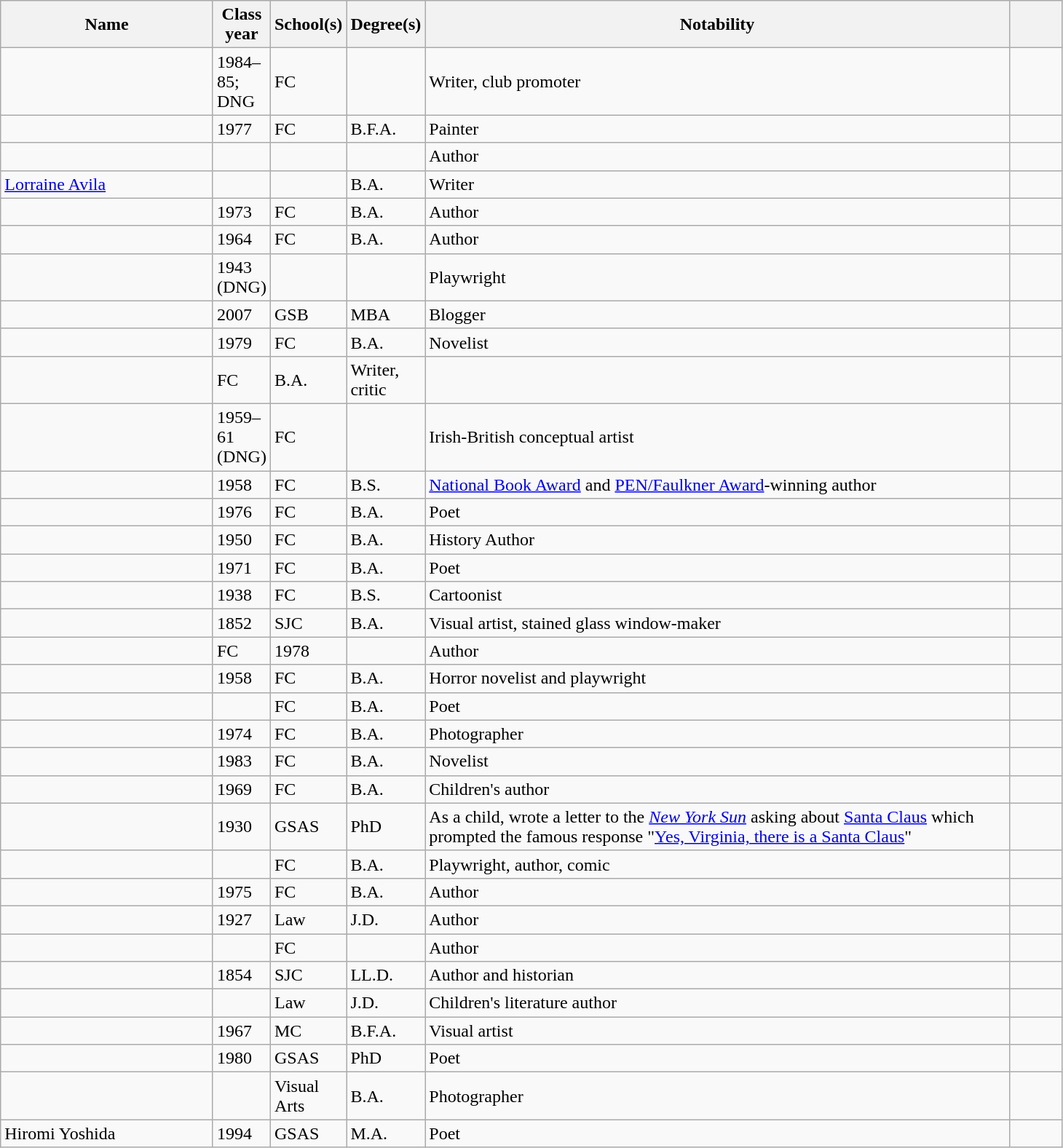<table class="wikitable sortable" style="width:77%">
<tr>
<th style="width:20%;">Name</th>
<th style="width:5%;">Class year</th>
<th style="width:5%;">School(s)</th>
<th style="width:5%;">Degree(s)</th>
<th style="width:*;" class="unsortable">Notability</th>
<th style="width:5%;" class="unsortable"></th>
</tr>
<tr>
<td></td>
<td>1984–85; DNG</td>
<td>FC</td>
<td></td>
<td>Writer, club promoter</td>
<td style="text-align:center;"></td>
</tr>
<tr>
<td></td>
<td>1977</td>
<td>FC</td>
<td>B.F.A.</td>
<td>Painter</td>
<td style="text-align:center;"></td>
</tr>
<tr>
<td></td>
<td></td>
<td></td>
<td></td>
<td>Author</td>
<td style="text-align:center;"></td>
</tr>
<tr>
<td><a href='#'>Lorraine Avila</a></td>
<td></td>
<td></td>
<td>B.A.</td>
<td>Writer</td>
<td></td>
</tr>
<tr>
<td></td>
<td>1973</td>
<td>FC</td>
<td>B.A.</td>
<td>Author</td>
<td style="text-align:center;"></td>
</tr>
<tr>
<td></td>
<td>1964</td>
<td>FC</td>
<td>B.A.</td>
<td>Author</td>
<td style="text-align:center;"></td>
</tr>
<tr>
<td></td>
<td>1943 (DNG)</td>
<td></td>
<td></td>
<td>Playwright</td>
<td style="text-align:center;"></td>
</tr>
<tr>
<td></td>
<td>2007</td>
<td>GSB</td>
<td>MBA</td>
<td>Blogger</td>
<td style="text-align:center;"></td>
</tr>
<tr>
<td></td>
<td>1979</td>
<td>FC</td>
<td>B.A.</td>
<td>Novelist</td>
<td style="text-align:center;"></td>
</tr>
<tr>
<td></td>
<td>FC</td>
<td>B.A.</td>
<td>Writer, critic</td>
<td style="text-align:center;"></td>
</tr>
<tr>
<td></td>
<td>1959–61 (DNG)</td>
<td>FC</td>
<td></td>
<td>Irish-British conceptual artist</td>
<td style=text-align:center></td>
</tr>
<tr>
<td></td>
<td>1958</td>
<td>FC</td>
<td>B.S.</td>
<td><a href='#'>National Book Award</a> and <a href='#'>PEN/Faulkner Award</a>-winning author</td>
<td style="text-align:center;"></td>
</tr>
<tr>
<td></td>
<td>1976</td>
<td>FC</td>
<td>B.A.</td>
<td>Poet</td>
<td style="text-align:center;"></td>
</tr>
<tr>
<td></td>
<td>1950</td>
<td>FC</td>
<td>B.A.</td>
<td>History Author</td>
<td style="text-align:center;"></td>
</tr>
<tr>
<td></td>
<td>1971</td>
<td>FC</td>
<td>B.A.</td>
<td>Poet</td>
<td style="text-align:center;"></td>
</tr>
<tr>
<td></td>
<td>1938</td>
<td>FC</td>
<td>B.S.</td>
<td>Cartoonist</td>
<td style=text-align:center></td>
</tr>
<tr>
<td></td>
<td>1852</td>
<td>SJC</td>
<td>B.A.</td>
<td>Visual artist, stained glass window-maker</td>
<td style="text-align:center;"></td>
</tr>
<tr>
<td></td>
<td>FC</td>
<td>1978</td>
<td></td>
<td>Author</td>
<td style="text-align:center;"></td>
</tr>
<tr>
<td></td>
<td>1958</td>
<td>FC</td>
<td>B.A.</td>
<td>Horror novelist and playwright</td>
<td style="text-align:center"></td>
</tr>
<tr>
<td></td>
<td></td>
<td>FC</td>
<td>B.A.</td>
<td>Poet</td>
<td style="text-align:center"></td>
</tr>
<tr>
<td></td>
<td>1974</td>
<td>FC</td>
<td>B.A.</td>
<td>Photographer</td>
<td style=text-align:center></td>
</tr>
<tr>
<td></td>
<td>1983</td>
<td>FC</td>
<td>B.A.</td>
<td>Novelist</td>
<td style=text-align:center></td>
</tr>
<tr>
<td></td>
<td>1969</td>
<td>FC</td>
<td>B.A.</td>
<td>Children's author</td>
<td style="text-align:center;"></td>
</tr>
<tr>
<td></td>
<td>1930</td>
<td>GSAS</td>
<td>PhD</td>
<td>As a child, wrote a letter to the <em><a href='#'>New York Sun</a></em> asking about <a href='#'>Santa Claus</a> which prompted the famous response "<a href='#'>Yes, Virginia, there is a Santa Claus</a>"</td>
<td style="text-align:center;"></td>
</tr>
<tr>
<td></td>
<td></td>
<td>FC</td>
<td>B.A.</td>
<td>Playwright, author, comic</td>
<td style=text-align:center></td>
</tr>
<tr>
<td></td>
<td>1975</td>
<td>FC</td>
<td>B.A.</td>
<td>Author</td>
<td style=text-align:center></td>
</tr>
<tr>
<td></td>
<td>1927</td>
<td>Law</td>
<td>J.D.</td>
<td>Author</td>
<td style=text-align:center></td>
</tr>
<tr>
<td></td>
<td></td>
<td>FC</td>
<td></td>
<td>Author</td>
<td style="text-align:center;"></td>
</tr>
<tr>
<td></td>
<td>1854</td>
<td>SJC</td>
<td>LL.D.</td>
<td>Author and historian</td>
<td style="text-align:center;"></td>
</tr>
<tr>
<td></td>
<td></td>
<td>Law</td>
<td>J.D.</td>
<td>Children's literature author</td>
<td style=text-align:center></td>
</tr>
<tr>
<td></td>
<td>1967</td>
<td>MC</td>
<td>B.F.A.</td>
<td>Visual artist</td>
<td style=text-align:center></td>
</tr>
<tr>
<td></td>
<td>1980</td>
<td>GSAS</td>
<td>PhD</td>
<td>Poet</td>
</tr>
<tr>
<td></td>
<td></td>
<td>Visual Arts</td>
<td>B.A.</td>
<td>Photographer</td>
<td style=text-align:center></td>
</tr>
<tr>
<td>Hiromi Yoshida</td>
<td>1994</td>
<td>GSAS</td>
<td>M.A.</td>
<td>Poet</td>
<td style=text-align:center></td>
</tr>
</table>
